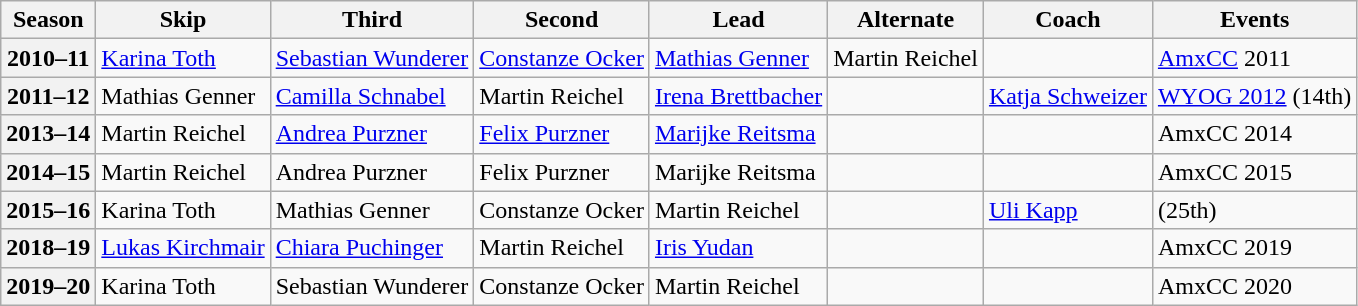<table class="wikitable">
<tr>
<th scope="col">Season</th>
<th scope="col">Skip</th>
<th scope="col">Third</th>
<th scope="col">Second</th>
<th scope="col">Lead</th>
<th scope="col">Alternate</th>
<th scope="col">Coach</th>
<th scope="col">Events</th>
</tr>
<tr>
<th scope="row">2010–11</th>
<td><a href='#'>Karina Toth</a></td>
<td><a href='#'>Sebastian Wunderer</a></td>
<td><a href='#'>Constanze Ocker</a></td>
<td><a href='#'>Mathias Genner</a></td>
<td>Martin Reichel</td>
<td></td>
<td><a href='#'>AmxCC</a> 2011 </td>
</tr>
<tr>
<th scope="row">2011–12</th>
<td>Mathias Genner</td>
<td><a href='#'>Camilla Schnabel</a></td>
<td>Martin Reichel</td>
<td><a href='#'>Irena Brettbacher</a></td>
<td></td>
<td><a href='#'>Katja Schweizer</a></td>
<td><a href='#'>WYOG 2012</a> (14th)</td>
</tr>
<tr>
<th scope="row">2013–14</th>
<td>Martin Reichel</td>
<td><a href='#'>Andrea Purzner</a></td>
<td><a href='#'>Felix Purzner</a></td>
<td><a href='#'>Marijke Reitsma</a></td>
<td></td>
<td></td>
<td>AmxCC 2014 </td>
</tr>
<tr>
<th scope="row">2014–15</th>
<td>Martin Reichel</td>
<td>Andrea Purzner</td>
<td>Felix Purzner</td>
<td>Marijke Reitsma</td>
<td></td>
<td></td>
<td>AmxCC 2015 </td>
</tr>
<tr>
<th scope="row">2015–16</th>
<td>Karina Toth</td>
<td>Mathias Genner</td>
<td>Constanze Ocker</td>
<td>Martin Reichel</td>
<td></td>
<td><a href='#'>Uli Kapp</a></td>
<td> (25th)</td>
</tr>
<tr>
<th scope="row">2018–19</th>
<td><a href='#'>Lukas Kirchmair</a></td>
<td><a href='#'>Chiara Puchinger</a></td>
<td>Martin Reichel</td>
<td><a href='#'>Iris Yudan</a></td>
<td></td>
<td></td>
<td>AmxCC 2019 </td>
</tr>
<tr>
<th scope="row">2019–20</th>
<td>Karina Toth</td>
<td>Sebastian Wunderer</td>
<td>Constanze Ocker</td>
<td>Martin Reichel</td>
<td></td>
<td></td>
<td>AmxCC 2020 </td>
</tr>
</table>
